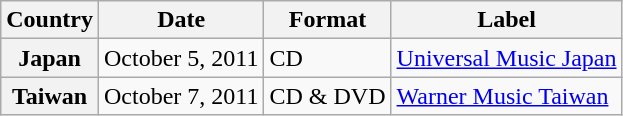<table class="wikitable plainrowheaders">
<tr>
<th scope="col">Country</th>
<th>Date</th>
<th>Format</th>
<th>Label</th>
</tr>
<tr>
<th scope="row" rowspan="1">Japan</th>
<td>October 5, 2011</td>
<td>CD</td>
<td><a href='#'>Universal Music Japan</a></td>
</tr>
<tr>
<th scope="row">Taiwan</th>
<td>October 7, 2011</td>
<td>CD & DVD</td>
<td><a href='#'>Warner Music Taiwan</a></td>
</tr>
</table>
